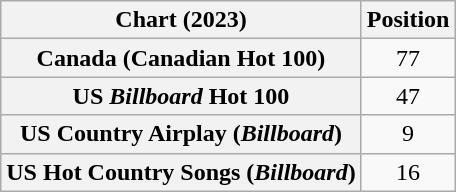<table class="wikitable sortable plainrowheaders" style="text-align:center">
<tr>
<th scope="col">Chart (2023)</th>
<th scope="col">Position</th>
</tr>
<tr>
<th scope="row">Canada (Canadian Hot 100)</th>
<td>77</td>
</tr>
<tr>
<th scope="row">US <em>Billboard</em> Hot 100</th>
<td>47</td>
</tr>
<tr>
<th scope="row">US Country Airplay (<em>Billboard</em>)</th>
<td>9</td>
</tr>
<tr>
<th scope="row">US Hot Country Songs (<em>Billboard</em>)</th>
<td>16</td>
</tr>
</table>
